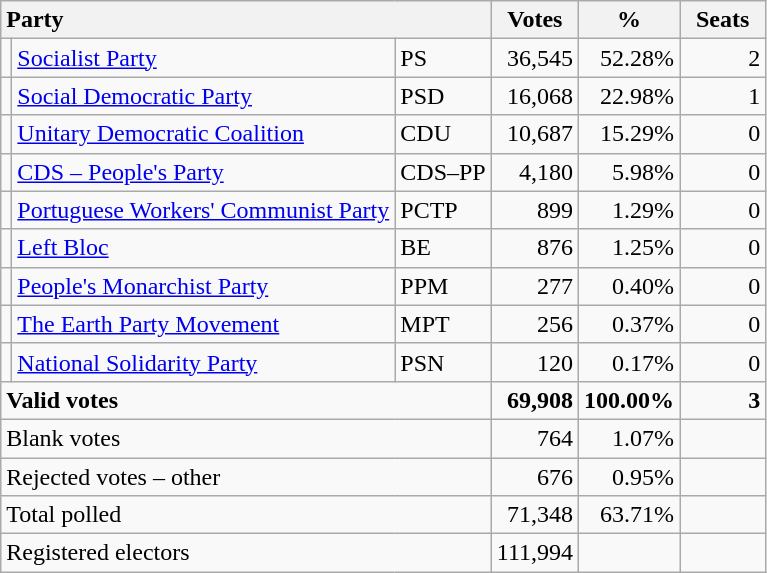<table class="wikitable" border="1" style="text-align:right;">
<tr>
<th style="text-align:left;" colspan=3>Party</th>
<th align=center width="50">Votes</th>
<th align=center width="50">%</th>
<th align=center width="50">Seats</th>
</tr>
<tr>
<td></td>
<td align=left><a href='#'>Socialist Party</a></td>
<td align=left>PS</td>
<td>36,545</td>
<td>52.28%</td>
<td>2</td>
</tr>
<tr>
<td></td>
<td align=left><a href='#'>Social Democratic Party</a></td>
<td align=left>PSD</td>
<td>16,068</td>
<td>22.98%</td>
<td>1</td>
</tr>
<tr>
<td></td>
<td align=left style="white-space: nowrap;"><a href='#'>Unitary Democratic Coalition</a></td>
<td align=left>CDU</td>
<td>10,687</td>
<td>15.29%</td>
<td>0</td>
</tr>
<tr>
<td></td>
<td align=left><a href='#'>CDS – People's Party</a></td>
<td align=left style="white-space: nowrap;">CDS–PP</td>
<td>4,180</td>
<td>5.98%</td>
<td>0</td>
</tr>
<tr>
<td></td>
<td align=left><a href='#'>Portuguese Workers' Communist Party</a></td>
<td align=left>PCTP</td>
<td>899</td>
<td>1.29%</td>
<td>0</td>
</tr>
<tr>
<td></td>
<td align=left><a href='#'>Left Bloc</a></td>
<td align=left>BE</td>
<td>876</td>
<td>1.25%</td>
<td>0</td>
</tr>
<tr>
<td></td>
<td align=left><a href='#'>People's Monarchist Party</a></td>
<td align=left>PPM</td>
<td>277</td>
<td>0.40%</td>
<td>0</td>
</tr>
<tr>
<td></td>
<td align=left><a href='#'>The Earth Party Movement</a></td>
<td align=left>MPT</td>
<td>256</td>
<td>0.37%</td>
<td>0</td>
</tr>
<tr>
<td></td>
<td align=left><a href='#'>National Solidarity Party</a></td>
<td align=left>PSN</td>
<td>120</td>
<td>0.17%</td>
<td>0</td>
</tr>
<tr style="font-weight:bold">
<td align=left colspan=3>Valid votes</td>
<td>69,908</td>
<td>100.00%</td>
<td>3</td>
</tr>
<tr>
<td align=left colspan=3>Blank votes</td>
<td>764</td>
<td>1.07%</td>
<td></td>
</tr>
<tr>
<td align=left colspan=3>Rejected votes – other</td>
<td>676</td>
<td>0.95%</td>
<td></td>
</tr>
<tr>
<td align=left colspan=3>Total polled</td>
<td>71,348</td>
<td>63.71%</td>
<td></td>
</tr>
<tr>
<td align=left colspan=3>Registered electors</td>
<td>111,994</td>
<td></td>
<td></td>
</tr>
</table>
